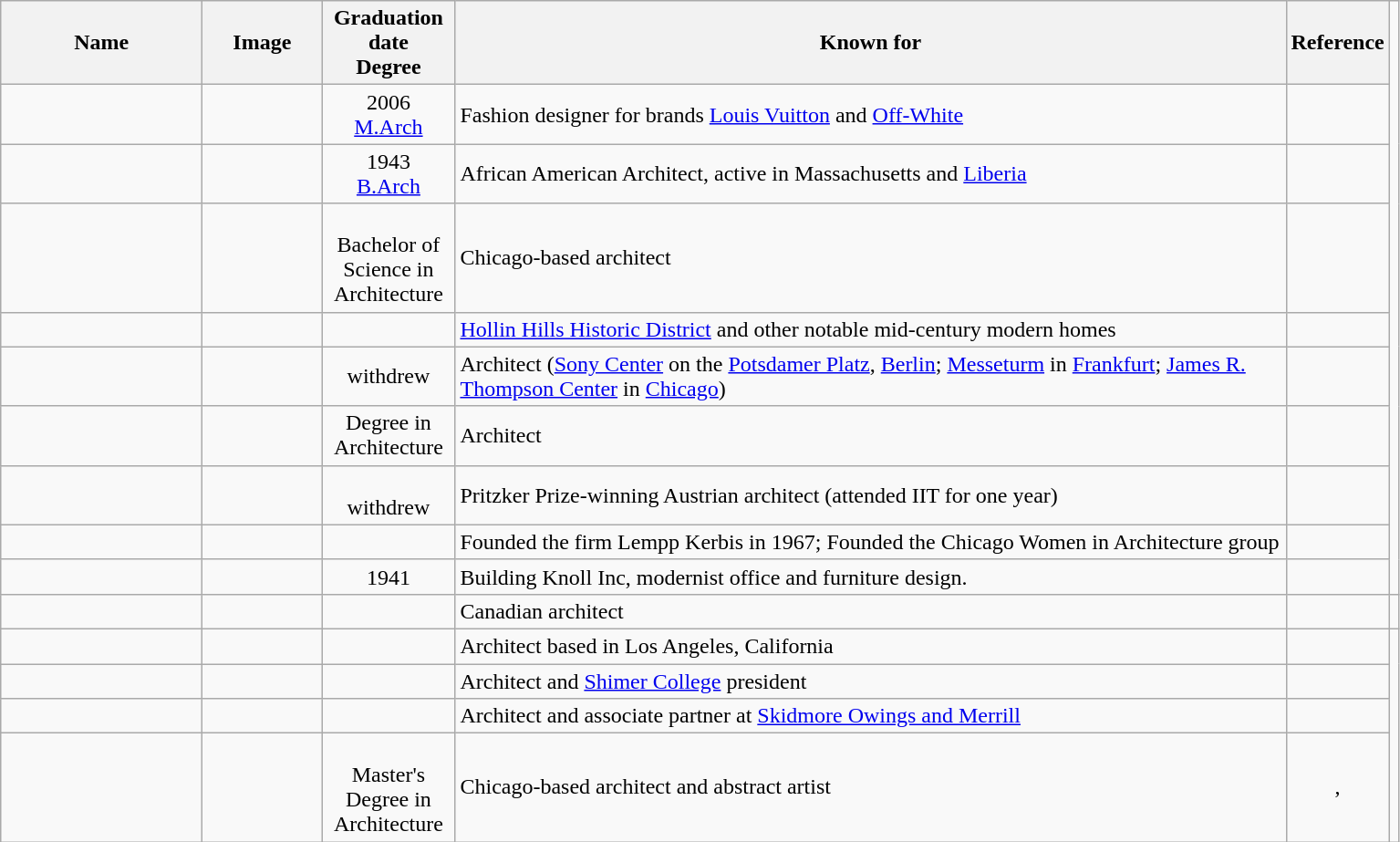<table class="wikitable sortable">
<tr>
<th scope="col" width="140">Name</th>
<th scope="col" width="80" class="unsortable">Image</th>
<th scope="col" width="90">Graduation date<br>Degree</th>
<th scope="col" width="600" class="unsortable">Known for</th>
<th scope="col" width="30" class="unsortable">Reference</th>
</tr>
<tr>
<td></td>
<td></td>
<td align=center>2006<br><a href='#'>M.Arch</a></td>
<td>Fashion designer for brands <a href='#'>Louis Vuitton</a> and <a href='#'>Off-White</a></td>
<td></td>
</tr>
<tr>
<td></td>
<td></td>
<td align=center>1943<br><a href='#'>B.Arch</a></td>
<td>African American Architect, active in Massachusetts and <a href='#'>Liberia</a></td>
<td align=center></td>
</tr>
<tr>
<td></td>
<td></td>
<td align=center><br>Bachelor of Science in Architecture</td>
<td>Chicago-based architect</td>
<td align="center"></td>
</tr>
<tr>
<td> </td>
<td></td>
<td align=center><br></td>
<td><a href='#'>Hollin Hills Historic District</a> and other notable mid-century modern homes</td>
<td align="center"></td>
</tr>
<tr>
<td></td>
<td></td>
<td align=center>withdrew</td>
<td>Architect (<a href='#'>Sony Center</a> on the <a href='#'>Potsdamer Platz</a>, <a href='#'>Berlin</a>; <a href='#'>Messeturm</a> in <a href='#'>Frankfurt</a>; <a href='#'>James R. Thompson Center</a> in <a href='#'>Chicago</a>)</td>
<td align="center"></td>
</tr>
<tr>
<td></td>
<td></td>
<td align=center>Degree in Architecture</td>
<td>Architect</td>
<td align="center"></td>
</tr>
<tr>
<td></td>
<td></td>
<td align=center><br>withdrew</td>
<td>Pritzker Prize-winning Austrian architect (attended IIT for one year)</td>
<td align="center"></td>
</tr>
<tr>
<td></td>
<td></td>
<td align=center></td>
<td>Founded the firm Lempp Kerbis in 1967; Founded the Chicago Women in Architecture group</td>
<td align="center"></td>
</tr>
<tr>
<td></td>
<td></td>
<td align="center">1941</td>
<td>Building Knoll Inc, modernist office and furniture design.</td>
<td></td>
</tr>
<tr>
<td> </td>
<td></td>
<td align=center></td>
<td>Canadian architect</td>
<td align="center"></td>
<td></td>
</tr>
<tr>
<td></td>
<td></td>
<td align=center></td>
<td>Architect based in Los Angeles, California</td>
<td align="center"></td>
</tr>
<tr>
<td></td>
<td></td>
<td align=center></td>
<td>Architect and <a href='#'>Shimer College</a> president</td>
<td align="center"></td>
</tr>
<tr>
<td></td>
<td></td>
<td align=center></td>
<td>Architect and associate partner at <a href='#'>Skidmore Owings and Merrill</a></td>
<td align="center"></td>
</tr>
<tr>
<td></td>
<td></td>
<td align=center><br> Master's Degree in Architecture</td>
<td>Chicago-based architect and abstract artist</td>
<td align="center">,</td>
</tr>
</table>
